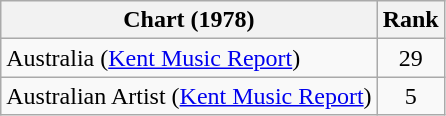<table class="wikitable">
<tr>
<th>Chart (1978)</th>
<th>Rank</th>
</tr>
<tr>
<td>Australia (<a href='#'>Kent Music Report</a>)</td>
<td style="text-align:center;">29</td>
</tr>
<tr>
<td>Australian Artist (<a href='#'>Kent Music Report</a>)</td>
<td style="text-align:center;">5</td>
</tr>
</table>
